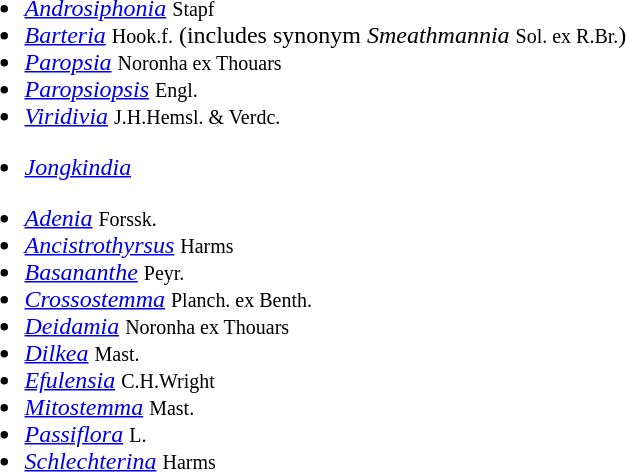<table>
<tr valign=top>
<td><br><ul><li><em><a href='#'>Androsiphonia</a></em> <small>Stapf</small></li><li><em><a href='#'>Barteria</a></em> <small>Hook.f.</small> (includes synonym <em>Smeathmannia</em> <small>Sol. ex R.Br.</small>)</li><li><em><a href='#'>Paropsia</a></em> <small>Noronha ex Thouars</small></li><li><em><a href='#'>Paropsiopsis</a></em> <small>Engl.</small></li><li><em><a href='#'>Viridivia</a></em> <small>J.H.Hemsl. & Verdc.</small></li></ul><ul><li><em><a href='#'>Jongkindia</a></em> </li></ul><ul><li><em><a href='#'>Adenia</a></em> <small>Forssk.</small></li><li><em><a href='#'>Ancistrothyrsus</a></em> <small>Harms</small></li><li><em><a href='#'>Basananthe</a></em> <small>Peyr.</small></li><li><em><a href='#'>Crossostemma</a></em> <small>Planch. ex Benth.</small></li><li><em><a href='#'>Deidamia</a></em> <small>Noronha ex Thouars</small></li><li><em><a href='#'>Dilkea</a></em> <small>Mast.</small></li><li><em><a href='#'>Efulensia</a></em> <small>C.H.Wright</small></li><li><em><a href='#'>Mitostemma</a></em> <small>Mast.</small></li><li><em><a href='#'>Passiflora</a></em> <small>L.</small></li><li><em><a href='#'>Schlechterina</a></em> <small>Harms</small></li></ul></td>
</tr>
</table>
